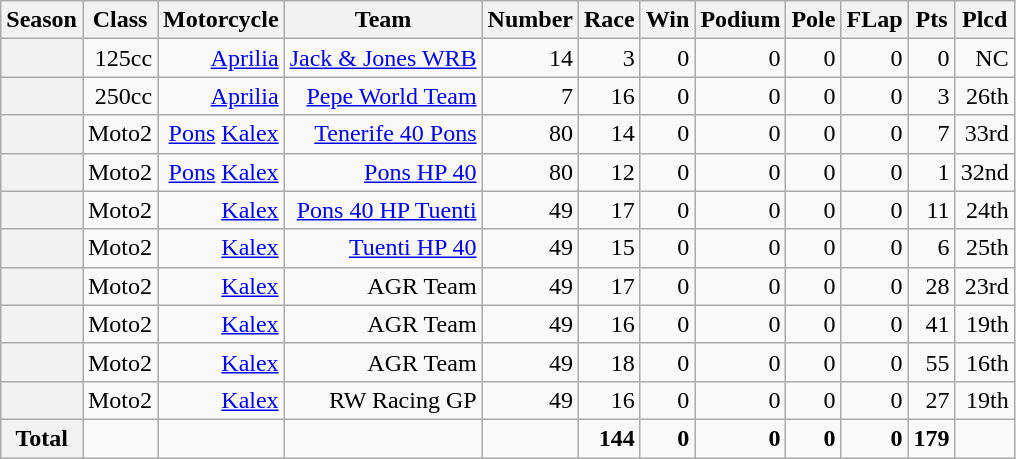<table class="wikitable">
<tr>
<th>Season</th>
<th>Class</th>
<th>Motorcycle</th>
<th>Team</th>
<th>Number</th>
<th>Race</th>
<th>Win</th>
<th>Podium</th>
<th>Pole</th>
<th>FLap</th>
<th>Pts</th>
<th>Plcd</th>
</tr>
<tr align="right">
<th></th>
<td>125cc</td>
<td><a href='#'>Aprilia</a></td>
<td><a href='#'>Jack & Jones WRB</a></td>
<td>14</td>
<td>3</td>
<td>0</td>
<td>0</td>
<td>0</td>
<td>0</td>
<td>0</td>
<td>NC</td>
</tr>
<tr align="right">
<th></th>
<td>250cc</td>
<td><a href='#'>Aprilia</a></td>
<td><a href='#'>Pepe World Team</a></td>
<td>7</td>
<td>16</td>
<td>0</td>
<td>0</td>
<td>0</td>
<td>0</td>
<td>3</td>
<td>26th</td>
</tr>
<tr align="right">
<th></th>
<td>Moto2</td>
<td><a href='#'>Pons</a> <a href='#'>Kalex</a></td>
<td><a href='#'>Tenerife 40 Pons</a></td>
<td>80</td>
<td>14</td>
<td>0</td>
<td>0</td>
<td>0</td>
<td>0</td>
<td>7</td>
<td>33rd</td>
</tr>
<tr align="right">
<th></th>
<td>Moto2</td>
<td><a href='#'>Pons</a> <a href='#'>Kalex</a></td>
<td><a href='#'>Pons HP 40</a></td>
<td>80</td>
<td>12</td>
<td>0</td>
<td>0</td>
<td>0</td>
<td>0</td>
<td>1</td>
<td>32nd</td>
</tr>
<tr align="right">
<th></th>
<td>Moto2</td>
<td><a href='#'>Kalex</a></td>
<td><a href='#'>Pons 40 HP Tuenti</a></td>
<td>49</td>
<td>17</td>
<td>0</td>
<td>0</td>
<td>0</td>
<td>0</td>
<td>11</td>
<td>24th</td>
</tr>
<tr align="right">
<th></th>
<td>Moto2</td>
<td><a href='#'>Kalex</a></td>
<td><a href='#'>Tuenti HP 40</a></td>
<td>49</td>
<td>15</td>
<td>0</td>
<td>0</td>
<td>0</td>
<td>0</td>
<td>6</td>
<td>25th</td>
</tr>
<tr align="right">
<th></th>
<td>Moto2</td>
<td><a href='#'>Kalex</a></td>
<td>AGR Team</td>
<td>49</td>
<td>17</td>
<td>0</td>
<td>0</td>
<td>0</td>
<td>0</td>
<td>28</td>
<td>23rd</td>
</tr>
<tr align="right">
<th></th>
<td>Moto2</td>
<td><a href='#'>Kalex</a></td>
<td>AGR Team</td>
<td>49</td>
<td>16</td>
<td>0</td>
<td>0</td>
<td>0</td>
<td>0</td>
<td>41</td>
<td>19th</td>
</tr>
<tr align="right">
<th></th>
<td>Moto2</td>
<td><a href='#'>Kalex</a></td>
<td>AGR Team</td>
<td>49</td>
<td>18</td>
<td>0</td>
<td>0</td>
<td>0</td>
<td>0</td>
<td>55</td>
<td>16th</td>
</tr>
<tr align="right">
<th></th>
<td>Moto2</td>
<td><a href='#'>Kalex</a></td>
<td>RW Racing GP</td>
<td>49</td>
<td>16</td>
<td>0</td>
<td>0</td>
<td>0</td>
<td>0</td>
<td>27</td>
<td>19th</td>
</tr>
<tr align="right">
<th>Total</th>
<td></td>
<td></td>
<td></td>
<td></td>
<td><strong>144</strong></td>
<td><strong>0</strong></td>
<td><strong>0</strong></td>
<td><strong>0</strong></td>
<td><strong>0</strong></td>
<td><strong>179</strong></td>
<td></td>
</tr>
</table>
